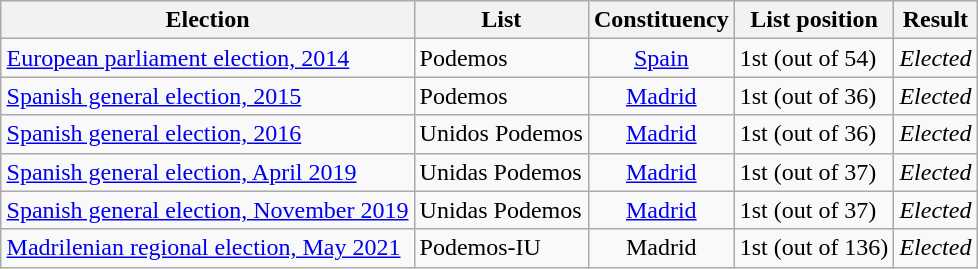<table class="wikitable" style="margin:1em auto; text-align:left;">
<tr>
<th scope="col">Election</th>
<th scope="col">List</th>
<th scope="col">Constituency</th>
<th scope="col">List position</th>
<th scope="col">Result</th>
</tr>
<tr>
<td><a href='#'>European parliament election, 2014</a></td>
<td>Podemos</td>
<td align=center><a href='#'>Spain</a></td>
<td>1st (out of 54)</td>
<td><em>Elected</em></td>
</tr>
<tr>
<td><a href='#'>Spanish general election, 2015</a></td>
<td>Podemos</td>
<td align=center><a href='#'>Madrid</a></td>
<td>1st (out of 36)</td>
<td><em>Elected</em></td>
</tr>
<tr>
<td><a href='#'>Spanish general election, 2016</a></td>
<td>Unidos Podemos</td>
<td align=center><a href='#'>Madrid</a></td>
<td>1st (out of 36)</td>
<td><em>Elected</em></td>
</tr>
<tr>
<td><a href='#'>Spanish general election, April 2019</a></td>
<td>Unidas Podemos</td>
<td align=center><a href='#'>Madrid</a></td>
<td>1st (out of 37)</td>
<td><em>Elected</em></td>
</tr>
<tr>
<td><a href='#'>Spanish general election, November 2019</a></td>
<td>Unidas Podemos</td>
<td align=center><a href='#'>Madrid</a></td>
<td>1st (out of 37)</td>
<td><em>Elected</em></td>
</tr>
<tr>
<td><a href='#'>Madrilenian regional election, May 2021</a></td>
<td>Podemos-IU</td>
<td align=center>Madrid</td>
<td>1st (out of 136)</td>
<td><em>Elected</em></td>
</tr>
</table>
